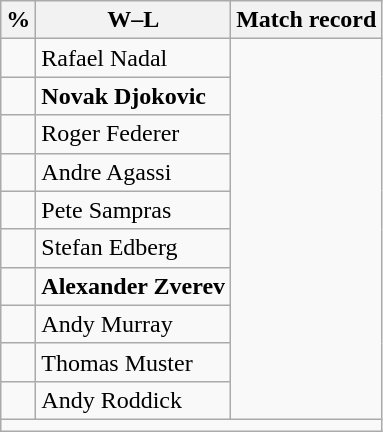<table class="wikitable nowrap" style="display:inline-table">
<tr>
<th scope="col">%</th>
<th ! scope="col">W–L</th>
<th scope="col">Match record</th>
</tr>
<tr>
<td></td>
<td> Rafael Nadal</td>
</tr>
<tr>
<td></td>
<td> <strong>Novak Djokovic</strong></td>
</tr>
<tr>
<td></td>
<td> Roger Federer</td>
</tr>
<tr>
<td></td>
<td> Andre Agassi</td>
</tr>
<tr>
<td></td>
<td> Pete Sampras</td>
</tr>
<tr>
<td></td>
<td> Stefan Edberg</td>
</tr>
<tr>
<td></td>
<td> <strong>Alexander Zverev</strong></td>
</tr>
<tr>
<td></td>
<td> Andy Murray</td>
</tr>
<tr>
<td></td>
<td> Thomas Muster</td>
</tr>
<tr>
<td></td>
<td> Andy Roddick</td>
</tr>
<tr>
<td colspan=4 style="text-align:center;"></td>
</tr>
</table>
